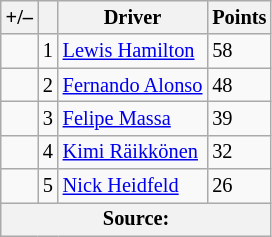<table class="wikitable" style="font-size: 85%;">
<tr>
<th>+/–</th>
<th></th>
<th>Driver</th>
<th>Points</th>
</tr>
<tr>
<td></td>
<td align="center">1</td>
<td> <a href='#'>Lewis Hamilton</a></td>
<td>58</td>
</tr>
<tr>
<td></td>
<td align="center">2</td>
<td> <a href='#'>Fernando Alonso</a></td>
<td>48</td>
</tr>
<tr>
<td></td>
<td align="center">3</td>
<td> <a href='#'>Felipe Massa</a></td>
<td>39</td>
</tr>
<tr>
<td></td>
<td align="center">4</td>
<td> <a href='#'>Kimi Räikkönen</a></td>
<td>32</td>
</tr>
<tr>
<td></td>
<td align="center">5</td>
<td> <a href='#'>Nick Heidfeld</a></td>
<td>26</td>
</tr>
<tr>
<th colspan=4>Source:</th>
</tr>
</table>
